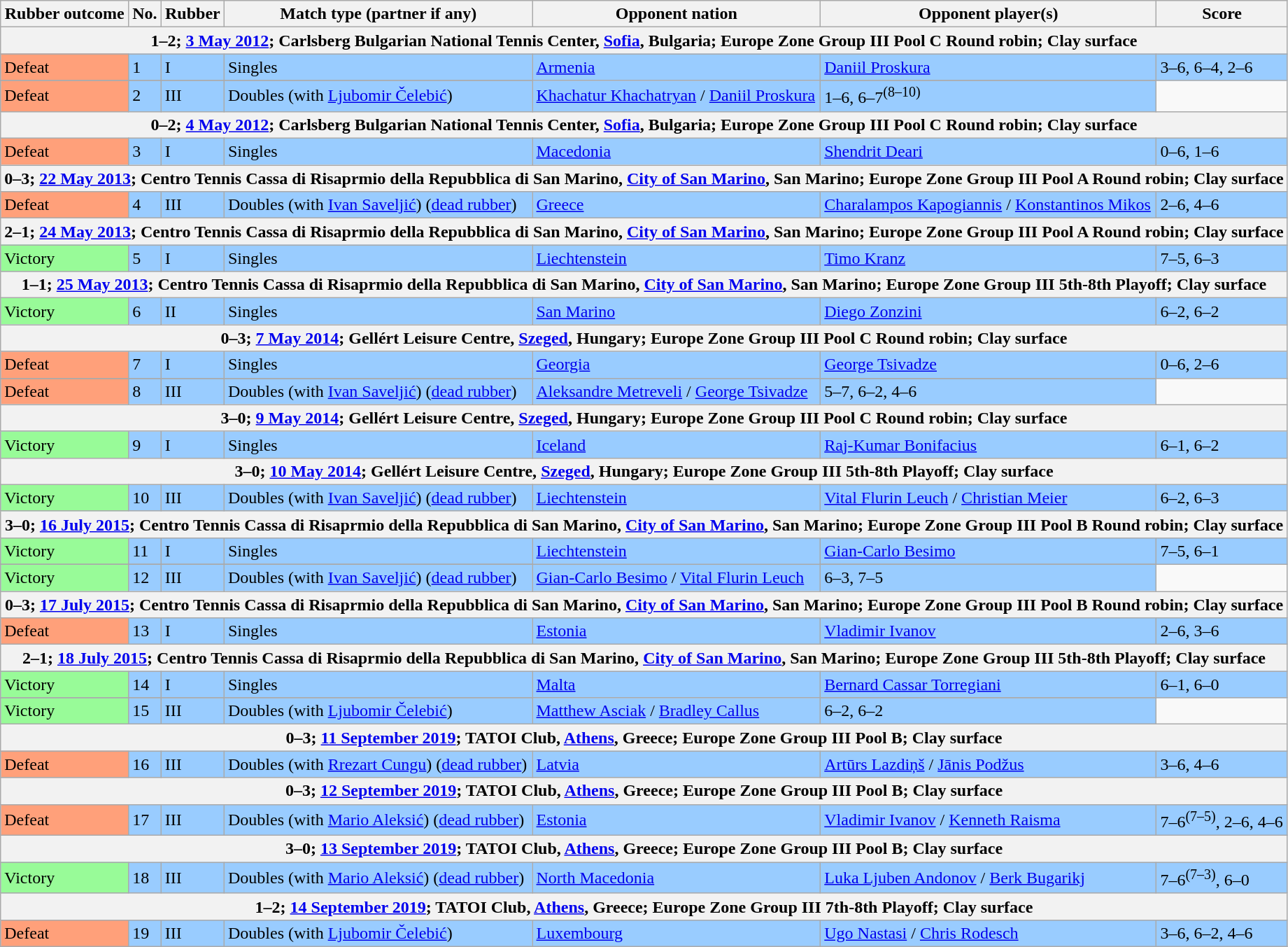<table class=wikitable>
<tr>
<th>Rubber outcome</th>
<th>No.</th>
<th>Rubber</th>
<th>Match type (partner if any)</th>
<th>Opponent nation</th>
<th>Opponent player(s)</th>
<th>Score</th>
</tr>
<tr>
<th colspan=7>1–2; <a href='#'>3 May 2012</a>; Carlsberg Bulgarian National Tennis Center, <a href='#'>Sofia</a>, Bulgaria; Europe Zone Group III Pool C Round robin; Clay surface</th>
</tr>
<tr bgcolor=#99CCFF>
<td bgcolor=FFA07A>Defeat</td>
<td>1</td>
<td>I</td>
<td>Singles</td>
<td rowspan=2> <a href='#'>Armenia</a></td>
<td><a href='#'>Daniil Proskura</a></td>
<td>3–6, 6–4, 2–6</td>
</tr>
<tr>
</tr>
<tr bgcolor=#99CCFF>
<td bgcolor=FFA07A>Defeat</td>
<td>2</td>
<td>III</td>
<td>Doubles (with <a href='#'>Ljubomir Čelebić</a>)</td>
<td><a href='#'>Khachatur Khachatryan</a> / <a href='#'>Daniil Proskura</a></td>
<td>1–6, 6–7<sup>(8–10)</sup></td>
</tr>
<tr>
<th colspan=7>0–2; <a href='#'>4 May 2012</a>; Carlsberg Bulgarian National Tennis Center, <a href='#'>Sofia</a>, Bulgaria; Europe Zone Group III Pool C Round robin; Clay surface</th>
</tr>
<tr bgcolor=#99CCFF>
<td bgcolor=FFA07A>Defeat</td>
<td>3</td>
<td>I</td>
<td>Singles</td>
<td> <a href='#'>Macedonia</a></td>
<td><a href='#'>Shendrit Deari</a></td>
<td>0–6, 1–6</td>
</tr>
<tr>
<th colspan=7>0–3; <a href='#'>22 May 2013</a>; Centro Tennis Cassa di Risaprmio della Repubblica di San Marino, <a href='#'>City of San Marino</a>, San Marino; Europe Zone Group III Pool A Round robin; Clay surface</th>
</tr>
<tr bgcolor=#99CCFF>
<td bgcolor=FFA07A>Defeat</td>
<td>4</td>
<td>III</td>
<td>Doubles (with <a href='#'>Ivan Saveljić</a>) (<a href='#'>dead rubber</a>)</td>
<td> <a href='#'>Greece</a></td>
<td><a href='#'>Charalampos Kapogiannis</a> / <a href='#'>Konstantinos Mikos</a></td>
<td>2–6, 4–6</td>
</tr>
<tr>
<th colspan=7>2–1; <a href='#'>24 May 2013</a>; Centro Tennis Cassa di Risaprmio della Repubblica di San Marino, <a href='#'>City of San Marino</a>, San Marino; Europe Zone Group III Pool A Round robin; Clay surface</th>
</tr>
<tr bgcolor=#99CCFF>
<td bgcolor=98FB98>Victory</td>
<td>5</td>
<td>I</td>
<td>Singles</td>
<td> <a href='#'>Liechtenstein</a></td>
<td><a href='#'>Timo Kranz</a></td>
<td>7–5, 6–3</td>
</tr>
<tr>
<th colspan=7>1–1; <a href='#'>25 May 2013</a>; Centro Tennis Cassa di Risaprmio della Repubblica di San Marino, <a href='#'>City of San Marino</a>, San Marino; Europe Zone Group III 5th-8th Playoff; Clay surface</th>
</tr>
<tr bgcolor=#99CCFF>
<td bgcolor=98FB98>Victory</td>
<td>6</td>
<td>II</td>
<td>Singles</td>
<td> <a href='#'>San Marino</a></td>
<td><a href='#'>Diego Zonzini</a></td>
<td>6–2, 6–2</td>
</tr>
<tr>
<th colspan=7>0–3; <a href='#'>7 May 2014</a>; Gellért Leisure Centre, <a href='#'>Szeged</a>, Hungary; Europe Zone Group III Pool C Round robin; Clay surface</th>
</tr>
<tr bgcolor=#99CCFF>
<td bgcolor=FFA07A>Defeat</td>
<td>7</td>
<td>I</td>
<td>Singles</td>
<td rowspan=2> <a href='#'>Georgia</a></td>
<td><a href='#'>George Tsivadze</a></td>
<td>0–6, 2–6</td>
</tr>
<tr>
</tr>
<tr bgcolor=#99CCFF>
<td bgcolor=FFA07A>Defeat</td>
<td>8</td>
<td>III</td>
<td>Doubles (with <a href='#'>Ivan Saveljić</a>) (<a href='#'>dead rubber</a>)</td>
<td><a href='#'>Aleksandre Metreveli</a> / <a href='#'>George Tsivadze</a></td>
<td>5–7, 6–2, 4–6</td>
</tr>
<tr>
<th colspan=7>3–0; <a href='#'>9 May 2014</a>; Gellért Leisure Centre, <a href='#'>Szeged</a>, Hungary; Europe Zone Group III Pool C Round robin; Clay surface</th>
</tr>
<tr bgcolor=#99CCFF>
<td bgcolor=98FB98>Victory</td>
<td>9</td>
<td>I</td>
<td>Singles</td>
<td> <a href='#'>Iceland</a></td>
<td><a href='#'>Raj-Kumar Bonifacius</a></td>
<td>6–1, 6–2</td>
</tr>
<tr>
<th colspan=7>3–0; <a href='#'>10 May 2014</a>; Gellért Leisure Centre, <a href='#'>Szeged</a>, Hungary; Europe Zone Group III 5th-8th Playoff; Clay surface</th>
</tr>
<tr bgcolor=#99CCFF>
<td bgcolor=98FB98>Victory</td>
<td>10</td>
<td>III</td>
<td>Doubles (with <a href='#'>Ivan Saveljić</a>) (<a href='#'>dead rubber</a>)</td>
<td> <a href='#'>Liechtenstein</a></td>
<td><a href='#'>Vital Flurin Leuch</a> / <a href='#'>Christian Meier</a></td>
<td>6–2, 6–3</td>
</tr>
<tr>
<th colspan=7>3–0; <a href='#'>16 July 2015</a>; Centro Tennis Cassa di Risaprmio della Repubblica di San Marino, <a href='#'>City of San Marino</a>, San Marino; Europe Zone Group III Pool B Round robin; Clay surface</th>
</tr>
<tr bgcolor=#99CCFF>
<td bgcolor=98FB98>Victory</td>
<td>11</td>
<td>I</td>
<td>Singles</td>
<td rowspan=2> <a href='#'>Liechtenstein</a></td>
<td><a href='#'>Gian-Carlo Besimo</a></td>
<td>7–5, 6–1</td>
</tr>
<tr>
</tr>
<tr bgcolor=#99CCFF>
<td bgcolor=98FB98>Victory</td>
<td>12</td>
<td>III</td>
<td>Doubles (with <a href='#'>Ivan Saveljić</a>) (<a href='#'>dead rubber</a>)</td>
<td><a href='#'>Gian-Carlo Besimo</a> / <a href='#'>Vital Flurin Leuch</a></td>
<td>6–3, 7–5</td>
</tr>
<tr>
<th colspan=7>0–3; <a href='#'>17 July 2015</a>; Centro Tennis Cassa di Risaprmio della Repubblica di San Marino, <a href='#'>City of San Marino</a>, San Marino; Europe Zone Group III Pool B Round robin; Clay surface</th>
</tr>
<tr bgcolor=#99CCFF>
<td bgcolor=FFA07A>Defeat</td>
<td>13</td>
<td>I</td>
<td>Singles</td>
<td> <a href='#'>Estonia</a></td>
<td><a href='#'>Vladimir Ivanov</a></td>
<td>2–6, 3–6</td>
</tr>
<tr>
<th colspan=7>2–1; <a href='#'>18 July 2015</a>; Centro Tennis Cassa di Risaprmio della Repubblica di San Marino, <a href='#'>City of San Marino</a>, San Marino; Europe Zone Group III 5th-8th Playoff; Clay surface</th>
</tr>
<tr bgcolor=#99CCFF>
<td bgcolor=98FB98>Victory</td>
<td>14</td>
<td>I</td>
<td>Singles</td>
<td rowspan=2> <a href='#'>Malta</a></td>
<td><a href='#'>Bernard Cassar Torregiani</a></td>
<td>6–1, 6–0</td>
</tr>
<tr>
</tr>
<tr bgcolor=#99CCFF>
<td bgcolor=98FB98>Victory</td>
<td>15</td>
<td>III</td>
<td>Doubles (with <a href='#'>Ljubomir Čelebić</a>)</td>
<td><a href='#'>Matthew Asciak</a> / <a href='#'>Bradley Callus</a></td>
<td>6–2, 6–2</td>
</tr>
<tr>
<th colspan=7>0–3; <a href='#'>11 September 2019</a>; TATOI Club, <a href='#'>Athens</a>, Greece; Europe Zone Group III Pool B; Clay surface</th>
</tr>
<tr bgcolor=#99CCFF>
<td bgcolor=FFA07A>Defeat</td>
<td>16</td>
<td>III</td>
<td>Doubles (with <a href='#'>Rrezart Cungu</a>) (<a href='#'>dead rubber</a>)</td>
<td> <a href='#'>Latvia</a></td>
<td><a href='#'>Artūrs Lazdiņš</a> / <a href='#'>Jānis Podžus</a></td>
<td>3–6, 4–6</td>
</tr>
<tr>
<th colspan=7>0–3; <a href='#'>12 September 2019</a>; TATOI Club, <a href='#'>Athens</a>, Greece; Europe Zone Group III Pool B; Clay surface</th>
</tr>
<tr bgcolor=#99CCFF>
<td bgcolor=FFA07A>Defeat</td>
<td>17</td>
<td>III</td>
<td>Doubles (with <a href='#'>Mario Aleksić</a>) (<a href='#'>dead rubber</a>)</td>
<td> <a href='#'>Estonia</a></td>
<td><a href='#'>Vladimir Ivanov</a> / <a href='#'>Kenneth Raisma</a></td>
<td>7–6<sup>(7–5)</sup>, 2–6, 4–6</td>
</tr>
<tr>
<th colspan=7>3–0; <a href='#'>13 September 2019</a>; TATOI Club, <a href='#'>Athens</a>, Greece; Europe Zone Group III Pool B; Clay surface</th>
</tr>
<tr bgcolor=#99CCFF>
<td bgcolor=98FB98>Victory</td>
<td>18</td>
<td>III</td>
<td>Doubles (with <a href='#'>Mario Aleksić</a>) (<a href='#'>dead rubber</a>)</td>
<td> <a href='#'>North Macedonia</a></td>
<td><a href='#'>Luka Ljuben Andonov</a> / <a href='#'>Berk Bugarikj</a></td>
<td>7–6<sup>(7–3)</sup>, 6–0</td>
</tr>
<tr>
<th colspan=7>1–2; <a href='#'>14 September 2019</a>; TATOI Club, <a href='#'>Athens</a>, Greece; Europe Zone Group III 7th-8th Playoff; Clay surface</th>
</tr>
<tr bgcolor=#99CCFF>
<td bgcolor=FFA07A>Defeat</td>
<td>19</td>
<td>III</td>
<td>Doubles (with <a href='#'>Ljubomir Čelebić</a>)</td>
<td> <a href='#'>Luxembourg</a></td>
<td><a href='#'>Ugo Nastasi</a> / <a href='#'>Chris Rodesch</a></td>
<td>3–6, 6–2, 4–6</td>
</tr>
</table>
